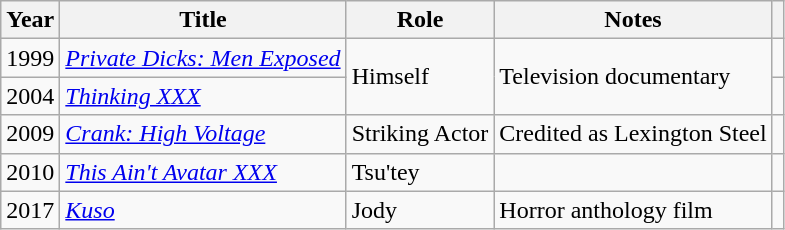<table class="wikitable plainrowheaders unsortable">
<tr>
<th scope="col">Year</th>
<th scope="col">Title</th>
<th scope="col">Role</th>
<th scope="col" class="unsortable">Notes</th>
<th scope="col" class="unsortable"></th>
</tr>
<tr>
<td>1999</td>
<td><em><a href='#'>Private Dicks: Men Exposed</a></em></td>
<td rowspan="2">Himself</td>
<td rowspan="2">Television documentary</td>
<td style="text-align:center;"></td>
</tr>
<tr>
<td>2004</td>
<td><em><a href='#'>Thinking XXX</a></em></td>
<td></td>
</tr>
<tr>
<td>2009</td>
<td><em><a href='#'>Crank: High Voltage</a></em></td>
<td>Striking Actor</td>
<td>Credited as Lexington Steel</td>
<td style="text-align:center;"></td>
</tr>
<tr>
<td>2010</td>
<td><em><a href='#'>This Ain't Avatar XXX</a></em></td>
<td>Tsu'tey</td>
<td></td>
<td style="text-align:center;"></td>
</tr>
<tr>
<td>2017</td>
<td><em><a href='#'>Kuso</a></em></td>
<td>Jody</td>
<td>Horror anthology film</td>
<td style="text-align:center;"></td>
</tr>
</table>
